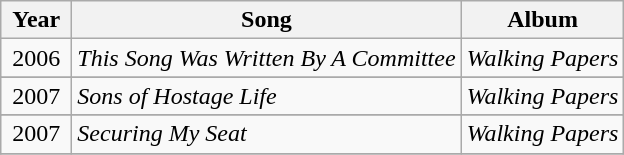<table class="wikitable">
<tr>
<th align="center" valign="top" width="40">Year</th>
<th align="left" valign="top">Song</th>
<th align="left" valign="top">Album</th>
</tr>
<tr>
<td align="center" valign="top">2006</td>
<td align="left" valign="top"><em>This Song Was Written By A Committee</em></td>
<td align="left" valign="top"><em>Walking Papers</em></td>
</tr>
<tr>
</tr>
<tr>
<td align="center" valign="top">2007</td>
<td align="left" valign="top"><em>Sons of Hostage Life</em></td>
<td align="left" valign="top"><em>Walking Papers</em></td>
</tr>
<tr>
</tr>
<tr>
<td align="center" valign="top">2007</td>
<td align="left" valign="top"><em>Securing My Seat</em></td>
<td align="left" valign="top"><em>Walking Papers</em></td>
</tr>
<tr>
</tr>
</table>
